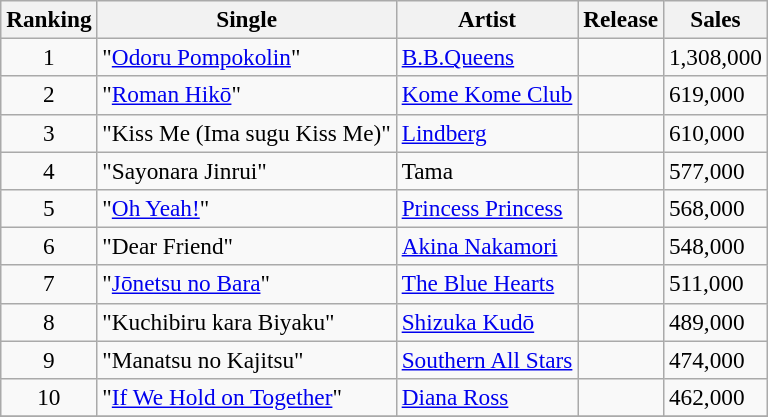<table class="wikitable sortable" style="font-size:97%;">
<tr>
<th>Ranking</th>
<th>Single</th>
<th>Artist</th>
<th>Release</th>
<th>Sales</th>
</tr>
<tr>
<td align="center">1</td>
<td>"<a href='#'>Odoru Pompokolin</a>"</td>
<td><a href='#'>B.B.Queens</a></td>
<td></td>
<td>1,308,000</td>
</tr>
<tr>
<td align="center">2</td>
<td>"<a href='#'>Roman Hikō</a>"</td>
<td><a href='#'>Kome Kome Club</a></td>
<td></td>
<td>619,000</td>
</tr>
<tr>
<td align="center">3</td>
<td>"Kiss Me (Ima sugu Kiss Me)"</td>
<td><a href='#'>Lindberg</a></td>
<td></td>
<td>610,000</td>
</tr>
<tr>
<td align="center">4</td>
<td>"Sayonara Jinrui"</td>
<td>Tama</td>
<td></td>
<td>577,000</td>
</tr>
<tr>
<td align="center">5</td>
<td>"<a href='#'>Oh Yeah!</a>"</td>
<td><a href='#'>Princess Princess</a></td>
<td></td>
<td>568,000</td>
</tr>
<tr>
<td align="center">6</td>
<td>"Dear Friend"</td>
<td><a href='#'>Akina Nakamori</a></td>
<td></td>
<td>548,000</td>
</tr>
<tr>
<td align="center">7</td>
<td>"<a href='#'>Jōnetsu no Bara</a>"</td>
<td><a href='#'>The Blue Hearts</a></td>
<td></td>
<td>511,000</td>
</tr>
<tr>
<td align="center">8</td>
<td>"Kuchibiru kara Biyaku"</td>
<td><a href='#'>Shizuka Kudō</a></td>
<td></td>
<td>489,000</td>
</tr>
<tr>
<td align="center">9</td>
<td>"Manatsu no Kajitsu"</td>
<td><a href='#'>Southern All Stars</a></td>
<td></td>
<td>474,000</td>
</tr>
<tr>
<td align="center">10</td>
<td>"<a href='#'>If We Hold on Together</a>"</td>
<td><a href='#'>Diana Ross</a></td>
<td></td>
<td>462,000</td>
</tr>
<tr>
</tr>
</table>
